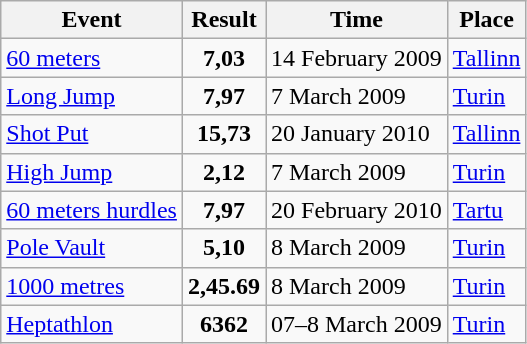<table class="wikitable">
<tr>
<th>Event</th>
<th>Result</th>
<th>Time</th>
<th>Place</th>
</tr>
<tr>
<td><a href='#'>60 meters</a></td>
<td align="center"><strong>7,03</strong></td>
<td>14 February 2009</td>
<td><a href='#'>Tallinn</a></td>
</tr>
<tr>
<td><a href='#'>Long Jump</a></td>
<td align="center"><strong>7,97</strong></td>
<td>7 March 2009</td>
<td><a href='#'>Turin</a></td>
</tr>
<tr>
<td><a href='#'>Shot Put</a></td>
<td align="center"><strong>15,73</strong></td>
<td>20 January 2010</td>
<td><a href='#'>Tallinn</a></td>
</tr>
<tr>
<td><a href='#'>High Jump</a></td>
<td align="center"><strong>2,12</strong></td>
<td>7 March 2009</td>
<td><a href='#'>Turin</a></td>
</tr>
<tr>
<td><a href='#'>60 meters hurdles</a></td>
<td align="center"><strong>7,97</strong></td>
<td>20 February 2010</td>
<td><a href='#'>Tartu</a></td>
</tr>
<tr>
<td><a href='#'>Pole Vault</a></td>
<td align="center"><strong>5,10</strong></td>
<td>8 March 2009</td>
<td><a href='#'>Turin</a></td>
</tr>
<tr>
<td><a href='#'>1000 metres</a></td>
<td align="center"><strong>2,45.69</strong></td>
<td>8 March 2009</td>
<td><a href='#'>Turin</a></td>
</tr>
<tr>
<td><a href='#'>Heptathlon</a></td>
<td align="center"><strong>6362</strong></td>
<td>07–8 March 2009</td>
<td><a href='#'>Turin</a></td>
</tr>
</table>
